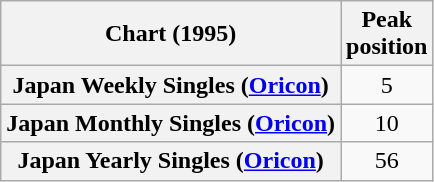<table class="wikitable sortable plainrowheaders" style="text-align:center;">
<tr>
<th scope="col">Chart (1995)</th>
<th scope="col">Peak<br>position</th>
</tr>
<tr>
<th scope="row">Japan Weekly Singles (<a href='#'>Oricon</a>)</th>
<td style="text-align:center;">5</td>
</tr>
<tr>
<th scope="row">Japan Monthly Singles (<a href='#'>Oricon</a>)</th>
<td style="text-align:center;">10</td>
</tr>
<tr>
<th scope="row">Japan Yearly Singles (<a href='#'>Oricon</a>)</th>
<td style="text-align:center;">56</td>
</tr>
</table>
